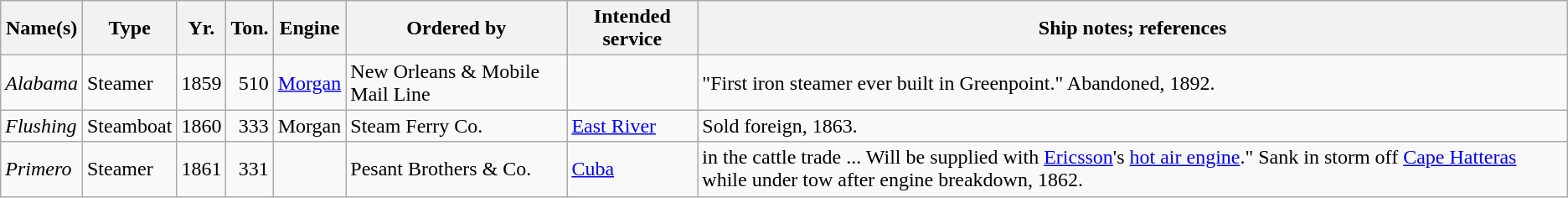<table class="wikitable sortable">
<tr>
<th align="left">Name(s)</th>
<th align="center">Type</th>
<th align="center">Yr.<br></th>
<th align="center">Ton.<br></th>
<th align="center">Engine </th>
<th align="center">Ordered by</th>
<th align="center">Intended service</th>
<th align="center">Ship notes; references</th>
</tr>
<tr align="left">
<td><em>Alabama</em></td>
<td>Steamer</td>
<td align="center">1859</td>
<td align="right">510</td>
<td><a href='#'>Morgan</a></td>
<td>New Orleans & Mobile Mail Line</td>
<td></td>
<td> "First iron steamer ever built in Greenpoint." Abandoned, 1892.</td>
</tr>
<tr align="left">
<td><em>Flushing</em></td>
<td>Steamboat</td>
<td align="center">1860</td>
<td align="right">333</td>
<td>Morgan</td>
<td> Steam Ferry Co.</td>
<td><a href='#'>East River</a></td>
<td> Sold foreign, 1863.</td>
</tr>
<tr align="left">
<td><em>Primero</em></td>
<td>Steamer </td>
<td align="center">1861 </td>
<td align="right">331 </td>
<td></td>
<td>Pesant Brothers & Co. </td>
<td><a href='#'>Cuba</a> </td>
<td>  in the cattle trade ... Will be supplied with <a href='#'>Ericsson</a>'s <a href='#'>hot air engine</a>." Sank in storm off <a href='#'>Cape Hatteras</a> while under tow after engine breakdown, 1862. </td>
</tr>
</table>
